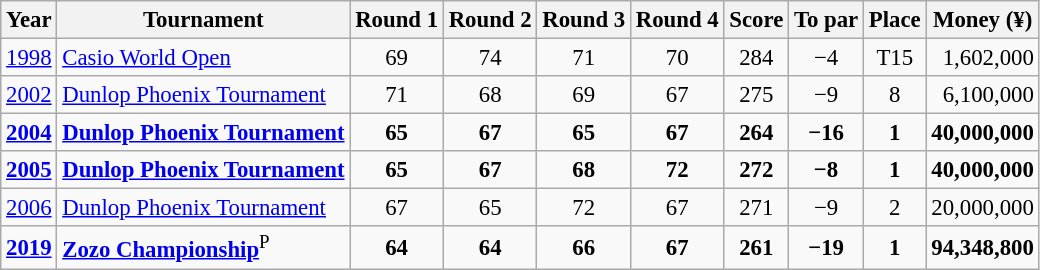<table class="wikitable" style="text-align:center; font-size:95%">
<tr>
<th>Year</th>
<th>Tournament</th>
<th>Round 1</th>
<th>Round 2</th>
<th>Round 3</th>
<th>Round 4</th>
<th>Score</th>
<th>To par</th>
<th>Place</th>
<th>Money (¥)</th>
</tr>
<tr>
<td><a href='#'>1998</a></td>
<td align=left><a href='#'>Casio World Open</a></td>
<td>69</td>
<td>74</td>
<td>71</td>
<td>70</td>
<td>284</td>
<td>−4</td>
<td>T15</td>
<td align="right">1,602,000</td>
</tr>
<tr>
<td><a href='#'>2002</a></td>
<td align=left><a href='#'>Dunlop Phoenix Tournament</a></td>
<td>71</td>
<td>68</td>
<td>69</td>
<td>67</td>
<td>275</td>
<td>−9</td>
<td>8</td>
<td align="right">6,100,000</td>
</tr>
<tr>
<td><strong><a href='#'>2004</a></strong></td>
<td align=left><strong><a href='#'>Dunlop Phoenix Tournament</a></strong></td>
<td><strong>65</strong></td>
<td><strong>67</strong></td>
<td><strong>65</strong></td>
<td><strong>67</strong></td>
<td><strong>264</strong></td>
<td><strong>−16</strong></td>
<td><strong>1</strong></td>
<td align="right"><strong>40,000,000</strong></td>
</tr>
<tr>
<td><strong><a href='#'>2005</a></strong></td>
<td align=left><strong><a href='#'>Dunlop Phoenix Tournament</a></strong></td>
<td><strong>65</strong></td>
<td><strong>67</strong></td>
<td><strong>68</strong></td>
<td><strong>72</strong></td>
<td><strong>272</strong></td>
<td><strong>−8</strong></td>
<td><strong>1</strong></td>
<td align="right"><strong>40,000,000</strong></td>
</tr>
<tr>
<td><a href='#'>2006</a></td>
<td align=left><a href='#'>Dunlop Phoenix Tournament</a></td>
<td>67</td>
<td>65</td>
<td>72</td>
<td>67</td>
<td>271</td>
<td>−9</td>
<td>2</td>
<td align="right">20,000,000</td>
</tr>
<tr>
<td><strong><a href='#'>2019</a></strong></td>
<td align=left><strong><a href='#'>Zozo Championship</a></strong><sup>P</sup></td>
<td><strong>64</strong></td>
<td><strong>64</strong></td>
<td><strong>66</strong></td>
<td><strong>67</strong></td>
<td><strong>261</strong></td>
<td><strong>−19 </strong></td>
<td><strong>1</strong></td>
<td align=right><strong>94,348,800</strong></td>
</tr>
</table>
